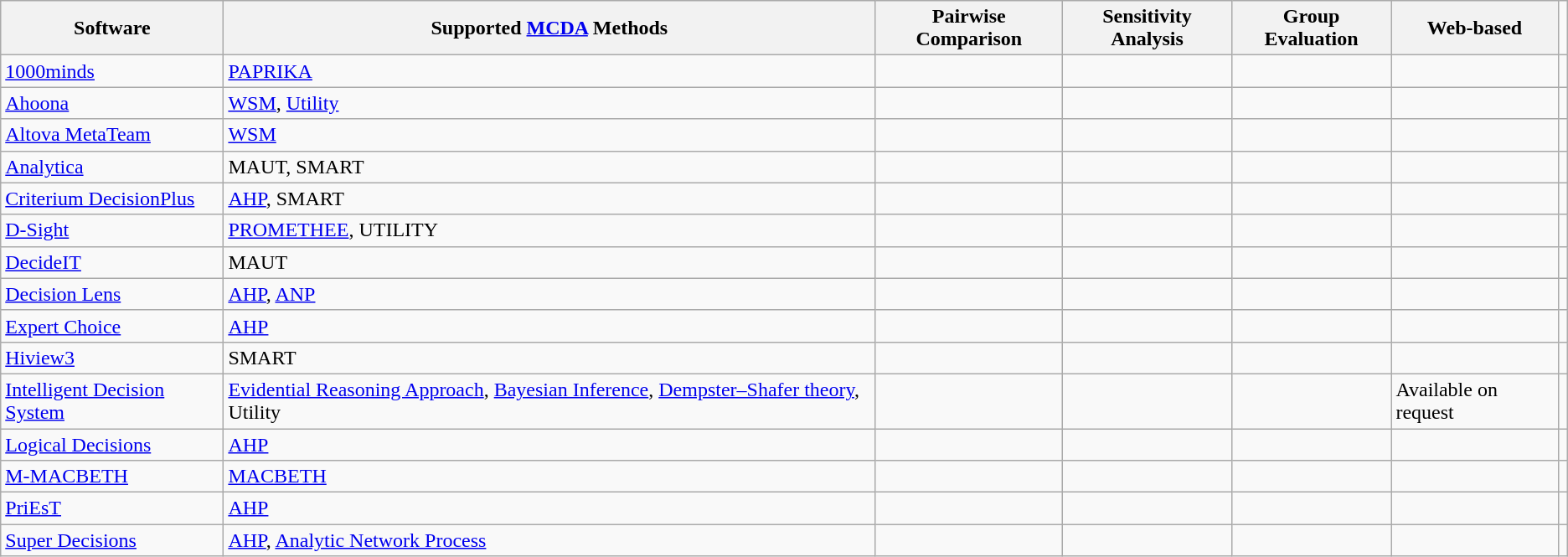<table class="wikitable sortable">
<tr>
<th>Software</th>
<th>Supported <a href='#'>MCDA</a> Methods</th>
<th>Pairwise Comparison</th>
<th>Sensitivity Analysis</th>
<th>Group Evaluation</th>
<th>Web-based</th>
</tr>
<tr>
<td><a href='#'>1000minds</a></td>
<td><a href='#'>PAPRIKA</a></td>
<td></td>
<td></td>
<td></td>
<td></td>
<td></td>
</tr>
<tr>
<td><a href='#'>Ahoona</a></td>
<td><a href='#'>WSM</a>, <a href='#'>Utility</a></td>
<td></td>
<td></td>
<td></td>
<td></td>
<td></td>
</tr>
<tr>
<td><a href='#'>Altova MetaTeam</a></td>
<td><a href='#'>WSM</a></td>
<td></td>
<td></td>
<td></td>
<td></td>
<td></td>
</tr>
<tr>
<td><a href='#'>Analytica</a></td>
<td>MAUT, SMART</td>
<td></td>
<td></td>
<td></td>
<td></td>
<td></td>
</tr>
<tr>
<td><a href='#'>Criterium DecisionPlus</a></td>
<td><a href='#'>AHP</a>, SMART</td>
<td></td>
<td></td>
<td></td>
<td></td>
<td></td>
</tr>
<tr>
<td><a href='#'>D-Sight</a></td>
<td><a href='#'>PROMETHEE</a>, UTILITY</td>
<td></td>
<td></td>
<td></td>
<td></td>
<td></td>
</tr>
<tr>
<td><a href='#'>DecideIT</a></td>
<td>MAUT</td>
<td></td>
<td></td>
<td></td>
<td></td>
<td></td>
</tr>
<tr>
<td><a href='#'>Decision Lens</a></td>
<td><a href='#'>AHP</a>, <a href='#'>ANP</a></td>
<td></td>
<td></td>
<td></td>
<td></td>
<td></td>
</tr>
<tr>
<td><a href='#'>Expert Choice</a></td>
<td><a href='#'>AHP</a></td>
<td></td>
<td></td>
<td></td>
<td></td>
<td></td>
</tr>
<tr>
<td><a href='#'>Hiview3</a></td>
<td>SMART</td>
<td></td>
<td></td>
<td></td>
<td></td>
<td></td>
</tr>
<tr>
<td><a href='#'>Intelligent Decision System</a></td>
<td><a href='#'>Evidential Reasoning Approach</a>, <a href='#'>Bayesian Inference</a>, <a href='#'>Dempster–Shafer theory</a>, Utility</td>
<td></td>
<td></td>
<td></td>
<td>Available on request</td>
<td></td>
</tr>
<tr>
<td><a href='#'>Logical Decisions</a></td>
<td><a href='#'>AHP</a></td>
<td></td>
<td></td>
<td></td>
<td></td>
<td></td>
</tr>
<tr>
<td><a href='#'>M-MACBETH</a></td>
<td><a href='#'>MACBETH</a></td>
<td></td>
<td></td>
<td></td>
<td></td>
<td></td>
</tr>
<tr>
<td><a href='#'>PriEsT</a></td>
<td><a href='#'>AHP</a></td>
<td></td>
<td></td>
<td></td>
<td></td>
<td></td>
</tr>
<tr>
<td><a href='#'>Super Decisions</a></td>
<td><a href='#'>AHP</a>, <a href='#'>Analytic Network Process</a></td>
<td></td>
<td></td>
<td></td>
<td></td>
<td></td>
</tr>
</table>
